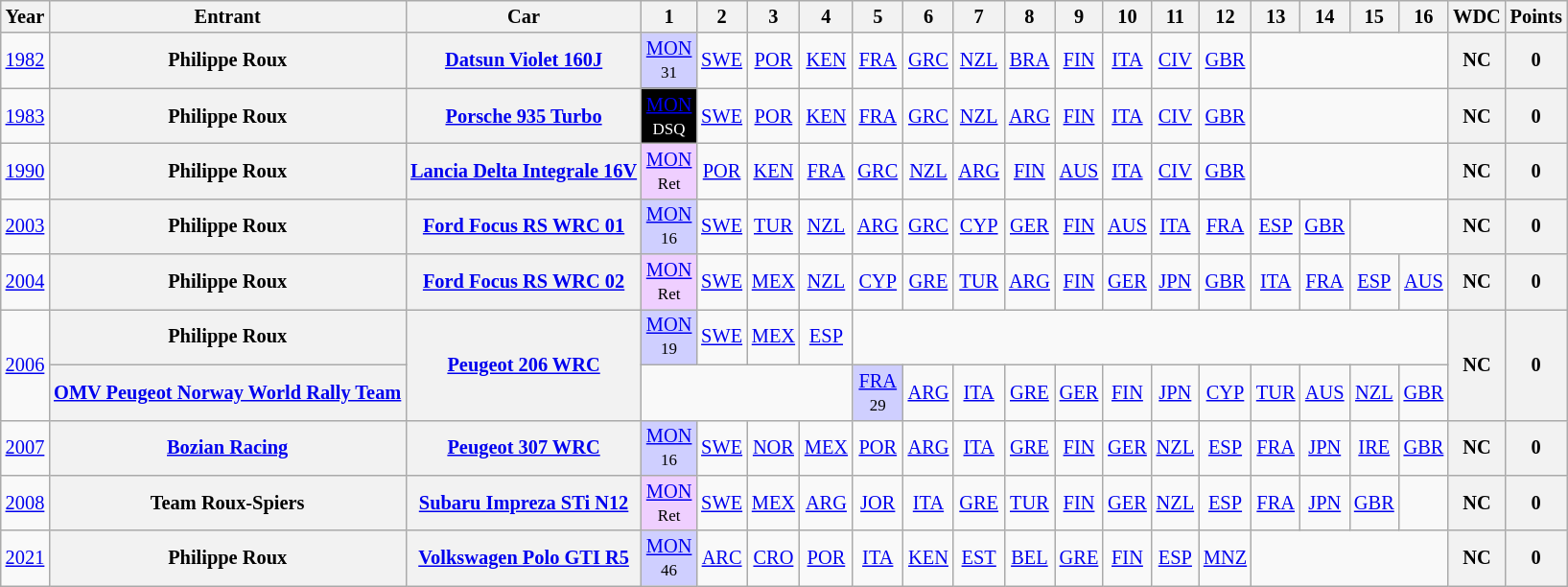<table class="wikitable" style="text-align:center; font-size:85%">
<tr>
<th>Year</th>
<th>Entrant</th>
<th>Car</th>
<th>1</th>
<th>2</th>
<th>3</th>
<th>4</th>
<th>5</th>
<th>6</th>
<th>7</th>
<th>8</th>
<th>9</th>
<th>10</th>
<th>11</th>
<th>12</th>
<th>13</th>
<th>14</th>
<th>15</th>
<th>16</th>
<th>WDC</th>
<th>Points</th>
</tr>
<tr>
<td><a href='#'>1982</a></td>
<th nowrap>Philippe Roux</th>
<th nowrap><a href='#'>Datsun Violet 160J</a></th>
<td style="background:#CFCFFF;"><a href='#'>MON</a><br><small>31</small></td>
<td><a href='#'>SWE</a></td>
<td><a href='#'>POR</a></td>
<td><a href='#'>KEN</a></td>
<td><a href='#'>FRA</a></td>
<td><a href='#'>GRC</a></td>
<td><a href='#'>NZL</a></td>
<td><a href='#'>BRA</a></td>
<td><a href='#'>FIN</a></td>
<td><a href='#'>ITA</a></td>
<td><a href='#'>CIV</a></td>
<td><a href='#'>GBR</a></td>
<td colspan=4></td>
<th>NC</th>
<th>0</th>
</tr>
<tr>
<td><a href='#'>1983</a></td>
<th nowrap>Philippe Roux</th>
<th nowrap><a href='#'>Porsche 935 Turbo</a></th>
<td style="background:#000000; color:white"><a href='#'><span>MON</span></a><br><small>DSQ</small></td>
<td><a href='#'>SWE</a></td>
<td><a href='#'>POR</a></td>
<td><a href='#'>KEN</a></td>
<td><a href='#'>FRA</a></td>
<td><a href='#'>GRC</a></td>
<td><a href='#'>NZL</a></td>
<td><a href='#'>ARG</a></td>
<td><a href='#'>FIN</a></td>
<td><a href='#'>ITA</a></td>
<td><a href='#'>CIV</a></td>
<td><a href='#'>GBR</a></td>
<td colspan=4></td>
<th>NC</th>
<th>0</th>
</tr>
<tr>
<td><a href='#'>1990</a></td>
<th nowrap>Philippe Roux</th>
<th nowrap><a href='#'>Lancia Delta Integrale 16V</a></th>
<td style="background:#EFCFFF;"><a href='#'>MON</a><br><small>Ret</small></td>
<td><a href='#'>POR</a></td>
<td><a href='#'>KEN</a></td>
<td><a href='#'>FRA</a></td>
<td><a href='#'>GRC</a></td>
<td><a href='#'>NZL</a></td>
<td><a href='#'>ARG</a></td>
<td><a href='#'>FIN</a></td>
<td><a href='#'>AUS</a></td>
<td><a href='#'>ITA</a></td>
<td><a href='#'>CIV</a></td>
<td><a href='#'>GBR</a></td>
<td colspan=4></td>
<th>NC</th>
<th>0</th>
</tr>
<tr>
<td><a href='#'>2003</a></td>
<th nowrap>Philippe Roux</th>
<th nowrap><a href='#'>Ford Focus RS WRC 01</a></th>
<td style="background:#CFCFFF;"><a href='#'>MON</a><br><small>16</small></td>
<td><a href='#'>SWE</a></td>
<td><a href='#'>TUR</a></td>
<td><a href='#'>NZL</a></td>
<td><a href='#'>ARG</a></td>
<td><a href='#'>GRC</a></td>
<td><a href='#'>CYP</a></td>
<td><a href='#'>GER</a></td>
<td><a href='#'>FIN</a></td>
<td><a href='#'>AUS</a></td>
<td><a href='#'>ITA</a></td>
<td><a href='#'>FRA</a></td>
<td><a href='#'>ESP</a></td>
<td><a href='#'>GBR</a></td>
<td colspan=2></td>
<th>NC</th>
<th>0</th>
</tr>
<tr>
<td><a href='#'>2004</a></td>
<th nowrap>Philippe Roux</th>
<th nowrap><a href='#'>Ford Focus RS WRC 02</a></th>
<td style="background:#EFCFFF;"><a href='#'>MON</a><br><small>Ret</small></td>
<td><a href='#'>SWE</a></td>
<td><a href='#'>MEX</a></td>
<td><a href='#'>NZL</a></td>
<td><a href='#'>CYP</a></td>
<td><a href='#'>GRE</a></td>
<td><a href='#'>TUR</a></td>
<td><a href='#'>ARG</a></td>
<td><a href='#'>FIN</a></td>
<td><a href='#'>GER</a></td>
<td><a href='#'>JPN</a></td>
<td><a href='#'>GBR</a></td>
<td><a href='#'>ITA</a></td>
<td><a href='#'>FRA</a></td>
<td><a href='#'>ESP</a></td>
<td><a href='#'>AUS</a></td>
<th>NC</th>
<th>0</th>
</tr>
<tr>
<td rowspan=2><a href='#'>2006</a></td>
<th nowrap>Philippe Roux</th>
<th rowspan=2 nowrap><a href='#'>Peugeot 206 WRC</a></th>
<td style="background:#CFCFFF;"><a href='#'>MON</a><br><small>19</small></td>
<td><a href='#'>SWE</a></td>
<td><a href='#'>MEX</a></td>
<td><a href='#'>ESP</a></td>
<td colspan=12></td>
<th rowspan=2>NC</th>
<th rowspan=2>0</th>
</tr>
<tr>
<th nowrap><a href='#'>OMV Peugeot Norway World Rally Team</a></th>
<td colspan=4></td>
<td style="background:#CFCFFF;"><a href='#'>FRA</a><br><small>29</small></td>
<td><a href='#'>ARG</a></td>
<td><a href='#'>ITA</a></td>
<td><a href='#'>GRE</a></td>
<td><a href='#'>GER</a></td>
<td><a href='#'>FIN</a></td>
<td><a href='#'>JPN</a></td>
<td><a href='#'>CYP</a></td>
<td><a href='#'>TUR</a></td>
<td><a href='#'>AUS</a></td>
<td><a href='#'>NZL</a></td>
<td><a href='#'>GBR</a></td>
</tr>
<tr>
<td><a href='#'>2007</a></td>
<th nowrap><a href='#'>Bozian Racing</a></th>
<th nowrap><a href='#'>Peugeot 307 WRC</a></th>
<td style="background:#CFCFFF"><a href='#'>MON</a><br><small>16</small></td>
<td><a href='#'>SWE</a></td>
<td><a href='#'>NOR</a></td>
<td><a href='#'>MEX</a></td>
<td><a href='#'>POR</a></td>
<td><a href='#'>ARG</a></td>
<td><a href='#'>ITA</a></td>
<td><a href='#'>GRE</a></td>
<td><a href='#'>FIN</a></td>
<td><a href='#'>GER</a></td>
<td><a href='#'>NZL</a></td>
<td><a href='#'>ESP</a></td>
<td><a href='#'>FRA</a></td>
<td><a href='#'>JPN</a></td>
<td><a href='#'>IRE</a></td>
<td><a href='#'>GBR</a></td>
<th>NC</th>
<th>0</th>
</tr>
<tr>
<td><a href='#'>2008</a></td>
<th nowrap>Team Roux-Spiers</th>
<th nowrap><a href='#'>Subaru Impreza STi N12</a></th>
<td style="background:#EFCFFF"><a href='#'>MON</a><br><small>Ret</small></td>
<td><a href='#'>SWE</a></td>
<td><a href='#'>MEX</a></td>
<td><a href='#'>ARG</a></td>
<td><a href='#'>JOR</a></td>
<td><a href='#'>ITA</a></td>
<td><a href='#'>GRE</a></td>
<td><a href='#'>TUR</a></td>
<td><a href='#'>FIN</a></td>
<td><a href='#'>GER</a></td>
<td><a href='#'>NZL</a></td>
<td><a href='#'>ESP</a></td>
<td><a href='#'>FRA</a></td>
<td><a href='#'>JPN</a></td>
<td><a href='#'>GBR</a></td>
<td></td>
<th>NC</th>
<th>0</th>
</tr>
<tr>
<td><a href='#'>2021</a></td>
<th nowrap>Philippe Roux</th>
<th nowrap><a href='#'>Volkswagen Polo GTI R5</a></th>
<td style="background:#CFCFFF;"><a href='#'>MON</a><br><small>46</small></td>
<td><a href='#'>ARC</a></td>
<td><a href='#'>CRO</a></td>
<td><a href='#'>POR</a></td>
<td><a href='#'>ITA</a></td>
<td><a href='#'>KEN</a></td>
<td><a href='#'>EST</a></td>
<td><a href='#'>BEL</a></td>
<td><a href='#'>GRE</a></td>
<td><a href='#'>FIN</a></td>
<td><a href='#'>ESP</a></td>
<td><a href='#'>MNZ</a></td>
<td colspan=4></td>
<th>NC</th>
<th>0</th>
</tr>
</table>
